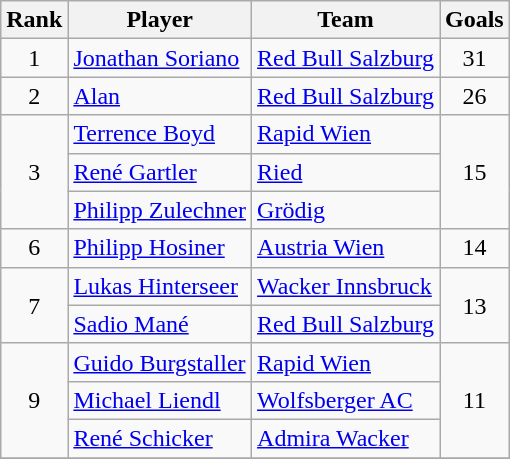<table class="wikitable" style="text-align:center;">
<tr>
<th>Rank</th>
<th>Player</th>
<th>Team</th>
<th>Goals</th>
</tr>
<tr>
<td>1</td>
<td align=left> <a href='#'>Jonathan Soriano</a></td>
<td align=left><a href='#'>Red Bull Salzburg</a></td>
<td>31</td>
</tr>
<tr>
<td>2</td>
<td align=left> <a href='#'>Alan</a></td>
<td align=left><a href='#'>Red Bull Salzburg</a></td>
<td>26</td>
</tr>
<tr>
<td rowspan=3>3</td>
<td align=left> <a href='#'>Terrence Boyd</a></td>
<td align=left><a href='#'>Rapid Wien</a></td>
<td rowspan=3>15</td>
</tr>
<tr>
<td align=left> <a href='#'>René Gartler</a></td>
<td align=left><a href='#'>Ried</a></td>
</tr>
<tr>
<td align=left> <a href='#'>Philipp Zulechner</a></td>
<td align=left><a href='#'>Grödig</a></td>
</tr>
<tr>
<td>6</td>
<td align=left> <a href='#'>Philipp Hosiner</a></td>
<td align=left><a href='#'>Austria Wien</a></td>
<td>14</td>
</tr>
<tr>
<td rowspan=2>7</td>
<td align=left> <a href='#'>Lukas Hinterseer</a></td>
<td align=left><a href='#'>Wacker Innsbruck</a></td>
<td rowspan=2>13</td>
</tr>
<tr>
<td align=left> <a href='#'>Sadio Mané</a></td>
<td align=left><a href='#'>Red Bull Salzburg</a></td>
</tr>
<tr>
<td rowspan=3>9</td>
<td align=left> <a href='#'>Guido Burgstaller</a></td>
<td align=left><a href='#'>Rapid Wien</a></td>
<td rowspan=3>11</td>
</tr>
<tr>
<td align=left> <a href='#'>Michael Liendl</a></td>
<td align=left><a href='#'>Wolfsberger AC</a></td>
</tr>
<tr>
<td align=left> <a href='#'>René Schicker</a></td>
<td align=left><a href='#'>Admira Wacker</a></td>
</tr>
<tr>
</tr>
</table>
